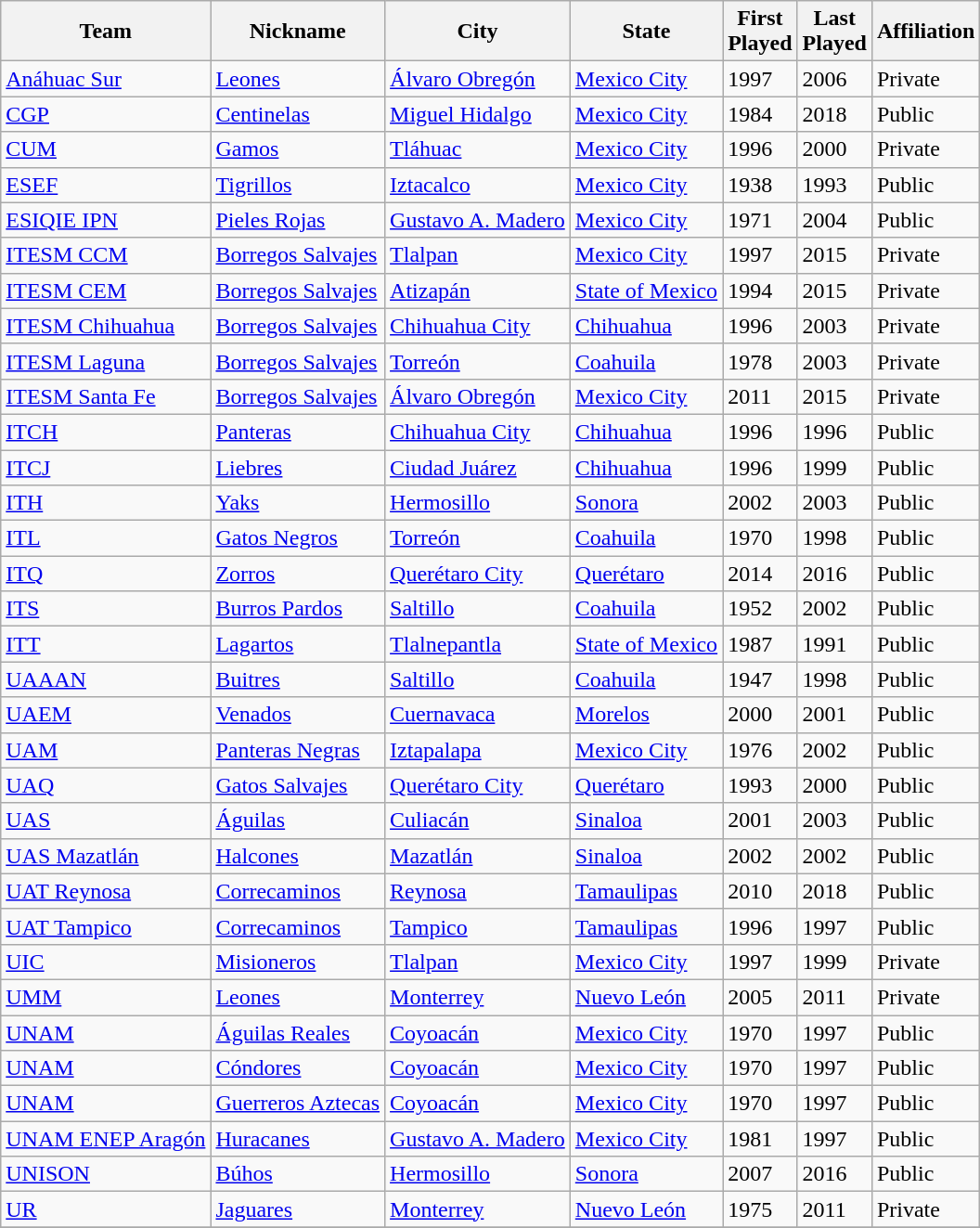<table class="wikitable sortable">
<tr>
<th>Team</th>
<th>Nickname</th>
<th>City</th>
<th>State</th>
<th>First<br>Played</th>
<th>Last<br>Played</th>
<th>Affiliation</th>
</tr>
<tr>
<td><a href='#'>Anáhuac Sur</a></td>
<td><a href='#'>Leones</a></td>
<td><a href='#'>Álvaro Obregón</a></td>
<td><a href='#'>Mexico City</a></td>
<td>1997</td>
<td>2006</td>
<td>Private</td>
</tr>
<tr>
<td><a href='#'>CGP</a></td>
<td><a href='#'>Centinelas</a></td>
<td><a href='#'>Miguel Hidalgo</a></td>
<td><a href='#'>Mexico City</a></td>
<td>1984</td>
<td>2018</td>
<td>Public</td>
</tr>
<tr>
<td><a href='#'>CUM</a></td>
<td><a href='#'>Gamos</a></td>
<td><a href='#'>Tláhuac</a></td>
<td><a href='#'>Mexico City</a></td>
<td>1996</td>
<td>2000</td>
<td>Private</td>
</tr>
<tr>
<td><a href='#'>ESEF</a></td>
<td><a href='#'>Tigrillos</a></td>
<td><a href='#'>Iztacalco</a></td>
<td><a href='#'>Mexico City</a></td>
<td>1938</td>
<td>1993</td>
<td>Public</td>
</tr>
<tr>
<td><a href='#'>ESIQIE IPN</a></td>
<td><a href='#'>Pieles Rojas</a></td>
<td><a href='#'>Gustavo A. Madero</a></td>
<td><a href='#'>Mexico City</a></td>
<td>1971</td>
<td>2004</td>
<td>Public</td>
</tr>
<tr>
<td><a href='#'>ITESM CCM</a></td>
<td><a href='#'>Borregos Salvajes</a></td>
<td><a href='#'>Tlalpan</a></td>
<td><a href='#'>Mexico City</a></td>
<td>1997</td>
<td>2015</td>
<td>Private</td>
</tr>
<tr>
<td><a href='#'>ITESM CEM</a></td>
<td><a href='#'>Borregos Salvajes</a></td>
<td><a href='#'>Atizapán</a></td>
<td><a href='#'>State of Mexico</a></td>
<td>1994</td>
<td>2015</td>
<td>Private</td>
</tr>
<tr>
<td><a href='#'>ITESM Chihuahua</a></td>
<td><a href='#'>Borregos Salvajes</a></td>
<td><a href='#'>Chihuahua City</a></td>
<td><a href='#'>Chihuahua</a></td>
<td>1996</td>
<td>2003</td>
<td>Private</td>
</tr>
<tr>
<td><a href='#'>ITESM Laguna</a></td>
<td><a href='#'>Borregos Salvajes</a></td>
<td><a href='#'>Torreón</a></td>
<td><a href='#'>Coahuila</a></td>
<td>1978</td>
<td>2003</td>
<td>Private</td>
</tr>
<tr>
<td><a href='#'>ITESM Santa Fe</a></td>
<td><a href='#'>Borregos Salvajes</a></td>
<td><a href='#'>Álvaro Obregón</a></td>
<td><a href='#'>Mexico City</a></td>
<td>2011</td>
<td>2015</td>
<td>Private</td>
</tr>
<tr>
<td><a href='#'>ITCH</a></td>
<td><a href='#'>Panteras</a></td>
<td><a href='#'>Chihuahua City</a></td>
<td><a href='#'>Chihuahua</a></td>
<td>1996</td>
<td>1996</td>
<td>Public</td>
</tr>
<tr>
<td><a href='#'>ITCJ</a></td>
<td><a href='#'>Liebres</a></td>
<td><a href='#'>Ciudad Juárez</a></td>
<td><a href='#'>Chihuahua</a></td>
<td>1996</td>
<td>1999</td>
<td>Public</td>
</tr>
<tr>
<td><a href='#'>ITH</a></td>
<td><a href='#'>Yaks</a></td>
<td><a href='#'>Hermosillo</a></td>
<td><a href='#'>Sonora</a></td>
<td>2002</td>
<td>2003</td>
<td>Public</td>
</tr>
<tr>
<td><a href='#'>ITL</a></td>
<td><a href='#'>Gatos Negros</a></td>
<td><a href='#'>Torreón</a></td>
<td><a href='#'>Coahuila</a></td>
<td>1970</td>
<td>1998</td>
<td>Public</td>
</tr>
<tr>
<td><a href='#'>ITQ</a></td>
<td><a href='#'>Zorros</a></td>
<td><a href='#'>Querétaro City</a></td>
<td><a href='#'>Querétaro</a></td>
<td>2014</td>
<td>2016</td>
<td>Public</td>
</tr>
<tr>
<td><a href='#'>ITS</a></td>
<td><a href='#'>Burros Pardos</a></td>
<td><a href='#'>Saltillo</a></td>
<td><a href='#'>Coahuila</a></td>
<td>1952</td>
<td>2002</td>
<td>Public</td>
</tr>
<tr>
<td><a href='#'>ITT</a></td>
<td><a href='#'>Lagartos</a></td>
<td><a href='#'>Tlalnepantla</a></td>
<td><a href='#'>State of Mexico</a></td>
<td>1987</td>
<td>1991</td>
<td>Public</td>
</tr>
<tr>
<td><a href='#'>UAAAN</a></td>
<td><a href='#'>Buitres</a></td>
<td><a href='#'>Saltillo</a></td>
<td><a href='#'>Coahuila</a></td>
<td>1947</td>
<td>1998</td>
<td>Public</td>
</tr>
<tr>
<td><a href='#'>UAEM</a></td>
<td><a href='#'>Venados</a></td>
<td><a href='#'>Cuernavaca</a></td>
<td><a href='#'>Morelos</a></td>
<td>2000</td>
<td>2001</td>
<td>Public</td>
</tr>
<tr>
<td><a href='#'>UAM</a></td>
<td><a href='#'>Panteras Negras</a></td>
<td><a href='#'>Iztapalapa</a></td>
<td><a href='#'>Mexico City</a></td>
<td>1976</td>
<td>2002</td>
<td>Public</td>
</tr>
<tr>
<td><a href='#'>UAQ</a></td>
<td><a href='#'>Gatos Salvajes</a></td>
<td><a href='#'>Querétaro City</a></td>
<td><a href='#'>Querétaro</a></td>
<td>1993</td>
<td>2000</td>
<td>Public</td>
</tr>
<tr>
<td><a href='#'>UAS</a></td>
<td><a href='#'>Águilas</a></td>
<td><a href='#'>Culiacán</a></td>
<td><a href='#'>Sinaloa</a></td>
<td>2001</td>
<td>2003</td>
<td>Public</td>
</tr>
<tr>
<td><a href='#'>UAS Mazatlán</a></td>
<td><a href='#'>Halcones</a></td>
<td><a href='#'>Mazatlán</a></td>
<td><a href='#'>Sinaloa</a></td>
<td>2002</td>
<td>2002</td>
<td>Public</td>
</tr>
<tr>
<td><a href='#'>UAT Reynosa</a></td>
<td><a href='#'>Correcaminos</a></td>
<td><a href='#'>Reynosa</a></td>
<td><a href='#'>Tamaulipas</a></td>
<td>2010</td>
<td>2018</td>
<td>Public</td>
</tr>
<tr>
<td><a href='#'>UAT Tampico</a></td>
<td><a href='#'>Correcaminos</a></td>
<td><a href='#'>Tampico</a></td>
<td><a href='#'>Tamaulipas</a></td>
<td>1996</td>
<td>1997</td>
<td>Public</td>
</tr>
<tr>
<td><a href='#'>UIC</a></td>
<td><a href='#'>Misioneros</a></td>
<td><a href='#'>Tlalpan</a></td>
<td><a href='#'>Mexico City</a></td>
<td>1997</td>
<td>1999</td>
<td>Private</td>
</tr>
<tr>
<td><a href='#'>UMM</a></td>
<td><a href='#'>Leones</a></td>
<td><a href='#'>Monterrey</a></td>
<td><a href='#'>Nuevo León</a></td>
<td>2005</td>
<td>2011</td>
<td>Private</td>
</tr>
<tr>
<td><a href='#'>UNAM</a></td>
<td><a href='#'>Águilas Reales</a></td>
<td><a href='#'>Coyoacán</a></td>
<td><a href='#'>Mexico City</a></td>
<td>1970</td>
<td>1997</td>
<td>Public</td>
</tr>
<tr>
<td><a href='#'>UNAM</a></td>
<td><a href='#'>Cóndores</a></td>
<td><a href='#'>Coyoacán</a></td>
<td><a href='#'>Mexico City</a></td>
<td>1970</td>
<td>1997</td>
<td>Public</td>
</tr>
<tr>
<td><a href='#'>UNAM</a></td>
<td><a href='#'>Guerreros Aztecas</a></td>
<td><a href='#'>Coyoacán</a></td>
<td><a href='#'>Mexico City</a></td>
<td>1970</td>
<td>1997</td>
<td>Public</td>
</tr>
<tr>
<td><a href='#'>UNAM ENEP Aragón</a></td>
<td><a href='#'>Huracanes</a></td>
<td><a href='#'>Gustavo A. Madero</a></td>
<td><a href='#'>Mexico City</a></td>
<td>1981</td>
<td>1997</td>
<td>Public</td>
</tr>
<tr>
<td><a href='#'>UNISON</a></td>
<td><a href='#'>Búhos</a></td>
<td><a href='#'>Hermosillo</a></td>
<td><a href='#'>Sonora</a></td>
<td>2007</td>
<td>2016</td>
<td>Public</td>
</tr>
<tr>
<td><a href='#'>UR</a></td>
<td><a href='#'>Jaguares</a></td>
<td><a href='#'>Monterrey</a></td>
<td><a href='#'>Nuevo León</a></td>
<td>1975</td>
<td>2011</td>
<td>Private</td>
</tr>
<tr>
</tr>
</table>
